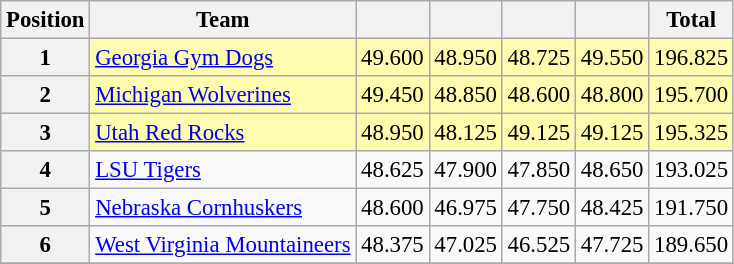<table class="wikitable sortable" style="text-align:center; font-size:95%">
<tr>
<th scope=col>Position</th>
<th scope=col>Team</th>
<th scope=col></th>
<th scope=col></th>
<th scope=col></th>
<th scope=col></th>
<th scope=col>Total</th>
</tr>
<tr bgcolor=fffcaf>
<th scope=row>1</th>
<td align=left><a href='#'>Georgia Gym Dogs</a></td>
<td>49.600</td>
<td>48.950</td>
<td>48.725</td>
<td>49.550</td>
<td>196.825</td>
</tr>
<tr bgcolor=fffcaf>
<th scope=row>2</th>
<td align=left><a href='#'>Michigan Wolverines</a></td>
<td>49.450</td>
<td>48.850</td>
<td>48.600</td>
<td>48.800</td>
<td>195.700</td>
</tr>
<tr bgcolor=fffcaf>
<th scope=row>3</th>
<td align=left><a href='#'>Utah Red Rocks</a></td>
<td>48.950</td>
<td>48.125</td>
<td>49.125</td>
<td>49.125</td>
<td>195.325</td>
</tr>
<tr>
<th scope=row>4</th>
<td align=left><a href='#'>LSU Tigers</a></td>
<td>48.625</td>
<td>47.900</td>
<td>47.850</td>
<td>48.650</td>
<td>193.025</td>
</tr>
<tr>
<th scope=row>5</th>
<td align=left><a href='#'>Nebraska Cornhuskers</a></td>
<td>48.600</td>
<td>46.975</td>
<td>47.750</td>
<td>48.425</td>
<td>191.750</td>
</tr>
<tr>
<th scope=row>6</th>
<td align=left><a href='#'>West Virginia Mountaineers</a></td>
<td>48.375</td>
<td>47.025</td>
<td>46.525</td>
<td>47.725</td>
<td>189.650</td>
</tr>
<tr>
</tr>
</table>
